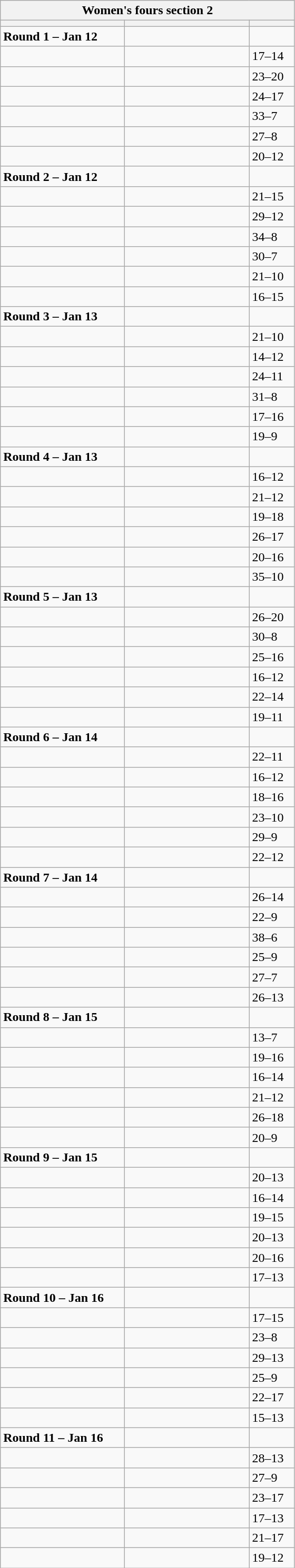<table class="wikitable">
<tr>
<th colspan="3">Women's fours section 2</th>
</tr>
<tr>
<th width=150></th>
<th width=150></th>
<th width=50></th>
</tr>
<tr>
<td><strong>Round 1 – Jan 12</strong></td>
<td></td>
<td></td>
</tr>
<tr>
<td></td>
<td></td>
<td>17–14</td>
</tr>
<tr>
<td></td>
<td></td>
<td>23–20</td>
</tr>
<tr>
<td></td>
<td></td>
<td>24–17</td>
</tr>
<tr>
<td></td>
<td></td>
<td>33–7</td>
</tr>
<tr>
<td></td>
<td></td>
<td>27–8</td>
</tr>
<tr>
<td></td>
<td></td>
<td>20–12</td>
</tr>
<tr>
<td><strong>Round 2 – Jan 12</strong></td>
<td></td>
<td></td>
</tr>
<tr>
<td></td>
<td></td>
<td>21–15</td>
</tr>
<tr>
<td></td>
<td></td>
<td>29–12</td>
</tr>
<tr>
<td></td>
<td></td>
<td>34–8</td>
</tr>
<tr>
<td></td>
<td></td>
<td>30–7</td>
</tr>
<tr>
<td></td>
<td></td>
<td>21–10</td>
</tr>
<tr>
<td></td>
<td></td>
<td>16–15</td>
</tr>
<tr>
<td><strong>Round 3 – Jan 13</strong></td>
<td></td>
<td></td>
</tr>
<tr>
<td></td>
<td></td>
<td>21–10</td>
</tr>
<tr>
<td></td>
<td></td>
<td>14–12</td>
</tr>
<tr>
<td></td>
<td></td>
<td>24–11</td>
</tr>
<tr>
<td></td>
<td></td>
<td>31–8</td>
</tr>
<tr>
<td></td>
<td></td>
<td>17–16</td>
</tr>
<tr>
<td></td>
<td></td>
<td>19–9</td>
</tr>
<tr>
<td><strong>Round 4 – Jan 13</strong></td>
<td></td>
<td></td>
</tr>
<tr>
<td></td>
<td></td>
<td>16–12</td>
</tr>
<tr>
<td></td>
<td></td>
<td>21–12</td>
</tr>
<tr>
<td></td>
<td></td>
<td>19–18</td>
</tr>
<tr>
<td></td>
<td></td>
<td>26–17</td>
</tr>
<tr>
<td></td>
<td></td>
<td>20–16</td>
</tr>
<tr>
<td></td>
<td></td>
<td>35–10</td>
</tr>
<tr>
<td><strong>Round 5 – Jan 13</strong></td>
<td></td>
<td></td>
</tr>
<tr>
<td></td>
<td></td>
<td>26–20</td>
</tr>
<tr>
<td></td>
<td></td>
<td>30–8</td>
</tr>
<tr>
<td></td>
<td></td>
<td>25–16</td>
</tr>
<tr>
<td></td>
<td></td>
<td>16–12</td>
</tr>
<tr>
<td></td>
<td></td>
<td>22–14</td>
</tr>
<tr>
<td></td>
<td></td>
<td>19–11</td>
</tr>
<tr>
<td><strong>Round 6  – Jan 14</strong></td>
<td></td>
<td></td>
</tr>
<tr>
<td></td>
<td></td>
<td>22–11</td>
</tr>
<tr>
<td></td>
<td></td>
<td>16–12</td>
</tr>
<tr>
<td></td>
<td></td>
<td>18–16</td>
</tr>
<tr>
<td></td>
<td></td>
<td>23–10</td>
</tr>
<tr>
<td></td>
<td></td>
<td>29–9</td>
</tr>
<tr>
<td></td>
<td></td>
<td>22–12</td>
</tr>
<tr>
<td><strong>Round 7 – Jan 14</strong></td>
<td></td>
<td></td>
</tr>
<tr>
<td></td>
<td></td>
<td>26–14</td>
</tr>
<tr>
<td></td>
<td></td>
<td>22–9</td>
</tr>
<tr>
<td></td>
<td></td>
<td>38–6</td>
</tr>
<tr>
<td></td>
<td></td>
<td>25–9</td>
</tr>
<tr>
<td></td>
<td></td>
<td>27–7</td>
</tr>
<tr>
<td></td>
<td></td>
<td>26–13</td>
</tr>
<tr>
<td><strong>Round 8 – Jan 15</strong></td>
<td></td>
<td></td>
</tr>
<tr>
<td></td>
<td></td>
<td>13–7</td>
</tr>
<tr>
<td></td>
<td></td>
<td>19–16</td>
</tr>
<tr>
<td></td>
<td></td>
<td>16–14</td>
</tr>
<tr>
<td></td>
<td></td>
<td>21–12</td>
</tr>
<tr>
<td></td>
<td></td>
<td>26–18</td>
</tr>
<tr>
<td></td>
<td></td>
<td>20–9</td>
</tr>
<tr>
<td><strong>Round 9 – Jan 15</strong></td>
<td></td>
<td></td>
</tr>
<tr>
<td></td>
<td></td>
<td>20–13</td>
</tr>
<tr>
<td></td>
<td></td>
<td>16–14</td>
</tr>
<tr>
<td></td>
<td></td>
<td>19–15</td>
</tr>
<tr>
<td></td>
<td></td>
<td>20–13</td>
</tr>
<tr>
<td></td>
<td></td>
<td>20–16</td>
</tr>
<tr>
<td></td>
<td></td>
<td>17–13</td>
</tr>
<tr>
<td><strong>Round 10 – Jan 16</strong></td>
<td></td>
<td></td>
</tr>
<tr>
<td></td>
<td></td>
<td>17–15</td>
</tr>
<tr>
<td></td>
<td></td>
<td>23–8</td>
</tr>
<tr>
<td></td>
<td></td>
<td>29–13</td>
</tr>
<tr>
<td></td>
<td></td>
<td>25–9</td>
</tr>
<tr>
<td></td>
<td></td>
<td>22–17</td>
</tr>
<tr>
<td></td>
<td></td>
<td>15–13</td>
</tr>
<tr>
<td><strong>Round 11 – Jan 16</strong></td>
<td></td>
<td></td>
</tr>
<tr>
<td></td>
<td></td>
<td>28–13</td>
</tr>
<tr>
<td></td>
<td></td>
<td>27–9</td>
</tr>
<tr>
<td></td>
<td></td>
<td>23–17</td>
</tr>
<tr>
<td></td>
<td></td>
<td>17–13</td>
</tr>
<tr>
<td></td>
<td></td>
<td>21–17</td>
</tr>
<tr>
<td></td>
<td></td>
<td>19–12</td>
</tr>
</table>
